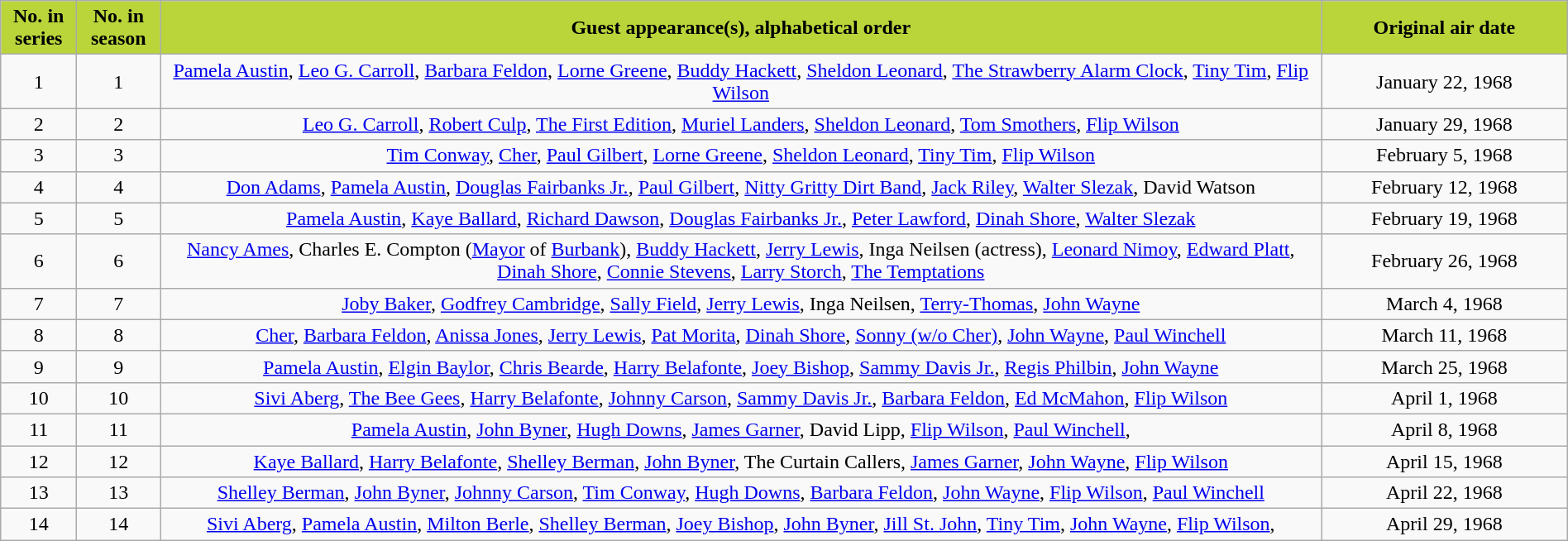<table class="wikitable" border="1" style="width:100%; text-align: center;">
<tr>
<th style="background-color: #bad53a" width="1%"><abbr>No.</abbr> in<br>series</th>
<th style="background-color: #bad53a" width="1%"><abbr>No.</abbr> in<br>season</th>
<th style="background-color: #bad53a" width="33%">Guest appearance(s), alphabetical order</th>
<th style="background-color: #bad53a" width="7%">Original air date</th>
</tr>
<tr>
<td>1</td>
<td>1</td>
<td><a href='#'>Pamela Austin</a>,    <a href='#'>Leo G. Carroll</a>, <a href='#'>Barbara Feldon</a>, <a href='#'>Lorne Greene</a>, <a href='#'>Buddy Hackett</a>, <a href='#'>Sheldon Leonard</a>, <a href='#'>The Strawberry Alarm Clock</a>, <a href='#'>Tiny Tim</a>, <a href='#'>Flip Wilson</a></td>
<td>January 22, 1968</td>
</tr>
<tr>
<td>2</td>
<td>2</td>
<td><a href='#'>Leo G. Carroll</a>, <a href='#'>Robert Culp</a>, <a href='#'>The First Edition</a>, <a href='#'>Muriel Landers</a>, <a href='#'>Sheldon Leonard</a>, <a href='#'>Tom Smothers</a>, <a href='#'>Flip Wilson</a></td>
<td>January 29, 1968</td>
</tr>
<tr>
<td>3</td>
<td>3</td>
<td><a href='#'>Tim Conway</a>, <a href='#'>Cher</a>, <a href='#'>Paul Gilbert</a>, <a href='#'>Lorne Greene</a>, <a href='#'>Sheldon Leonard</a>, <a href='#'>Tiny Tim</a>, <a href='#'>Flip Wilson</a></td>
<td>February 5, 1968</td>
</tr>
<tr>
<td>4</td>
<td>4</td>
<td><a href='#'>Don Adams</a>, <a href='#'>Pamela Austin</a>, <a href='#'>Douglas Fairbanks Jr.</a>, <a href='#'>Paul Gilbert</a>,    <a href='#'>Nitty Gritty Dirt Band</a>, <a href='#'>Jack Riley</a>, <a href='#'>Walter Slezak</a>, David Watson</td>
<td>February 12, 1968</td>
</tr>
<tr>
<td>5</td>
<td>5</td>
<td><a href='#'>Pamela Austin</a>,     <a href='#'>Kaye Ballard</a>, <a href='#'>Richard Dawson</a>,  <a href='#'>Douglas Fairbanks Jr.</a>, <a href='#'>Peter Lawford</a>, <a href='#'>Dinah Shore</a>, <a href='#'>Walter Slezak</a></td>
<td>February 19, 1968</td>
</tr>
<tr>
<td>6</td>
<td>6</td>
<td><a href='#'>Nancy Ames</a>, Charles E. Compton (<a href='#'>Mayor</a> of <a href='#'>Burbank</a>), <a href='#'>Buddy Hackett</a>, <a href='#'>Jerry Lewis</a>, Inga Neilsen (actress), <a href='#'>Leonard Nimoy</a>, <a href='#'>Edward Platt</a>, <a href='#'>Dinah Shore</a>, <a href='#'>Connie Stevens</a>, <a href='#'>Larry Storch</a>, <a href='#'>The Temptations</a></td>
<td>February 26, 1968</td>
</tr>
<tr>
<td>7</td>
<td>7</td>
<td><a href='#'>Joby Baker</a>, <a href='#'>Godfrey Cambridge</a>, <a href='#'>Sally Field</a>, <a href='#'>Jerry Lewis</a>, Inga Neilsen, <a href='#'>Terry-Thomas</a>, <a href='#'>John Wayne</a></td>
<td>March 4, 1968</td>
</tr>
<tr>
<td>8</td>
<td>8</td>
<td><a href='#'>Cher</a>, <a href='#'>Barbara Feldon</a>, <a href='#'>Anissa Jones</a>, <a href='#'>Jerry Lewis</a>, <a href='#'>Pat Morita</a>, <a href='#'>Dinah Shore</a>, <a href='#'>Sonny (w/o Cher)</a>, <a href='#'>John Wayne</a>, <a href='#'>Paul Winchell</a></td>
<td>March 11, 1968</td>
</tr>
<tr>
<td>9</td>
<td>9</td>
<td><a href='#'>Pamela Austin</a>, <a href='#'>Elgin Baylor</a>, <a href='#'>Chris Bearde</a>, <a href='#'>Harry Belafonte</a>, <a href='#'>Joey Bishop</a>, <a href='#'>Sammy Davis Jr.</a>, <a href='#'>Regis Philbin</a>, <a href='#'>John Wayne</a></td>
<td>March 25, 1968</td>
</tr>
<tr>
<td>10</td>
<td>10</td>
<td><a href='#'>Sivi Aberg</a>, <a href='#'>The Bee Gees</a>, <a href='#'>Harry Belafonte</a>, <a href='#'>Johnny Carson</a>, <a href='#'>Sammy Davis Jr.</a>, <a href='#'>Barbara Feldon</a>, <a href='#'>Ed McMahon</a>, <a href='#'>Flip Wilson</a></td>
<td>April 1, 1968</td>
</tr>
<tr>
<td>11</td>
<td>11</td>
<td><a href='#'>Pamela Austin</a>, <a href='#'>John Byner</a>, <a href='#'>Hugh Downs</a>, <a href='#'>James Garner</a>, David Lipp, <a href='#'>Flip Wilson</a>, <a href='#'>Paul Winchell</a>,</td>
<td>April 8, 1968</td>
</tr>
<tr>
<td>12</td>
<td>12</td>
<td><a href='#'>Kaye Ballard</a>, <a href='#'>Harry Belafonte</a>, <a href='#'>Shelley Berman</a>, <a href='#'>John Byner</a>, The Curtain Callers,  <a href='#'>James Garner</a>, <a href='#'>John Wayne</a>, <a href='#'>Flip Wilson</a></td>
<td>April 15, 1968</td>
</tr>
<tr>
<td>13</td>
<td>13</td>
<td><a href='#'>Shelley Berman</a>, <a href='#'>John Byner</a>, <a href='#'>Johnny Carson</a>, <a href='#'>Tim Conway</a>, <a href='#'>Hugh Downs</a>, <a href='#'>Barbara Feldon</a>, <a href='#'>John Wayne</a>, <a href='#'>Flip Wilson</a>, <a href='#'>Paul Winchell</a></td>
<td>April 22, 1968</td>
</tr>
<tr>
<td>14</td>
<td>14</td>
<td><a href='#'>Sivi Aberg</a>, <a href='#'>Pamela Austin</a>,   <a href='#'>Milton Berle</a>, <a href='#'>Shelley Berman</a>, <a href='#'>Joey Bishop</a>, <a href='#'>John Byner</a>, <a href='#'>Jill St. John</a>, <a href='#'>Tiny Tim</a>, <a href='#'>John Wayne</a>, <a href='#'>Flip Wilson</a>,</td>
<td>April 29, 1968</td>
</tr>
</table>
